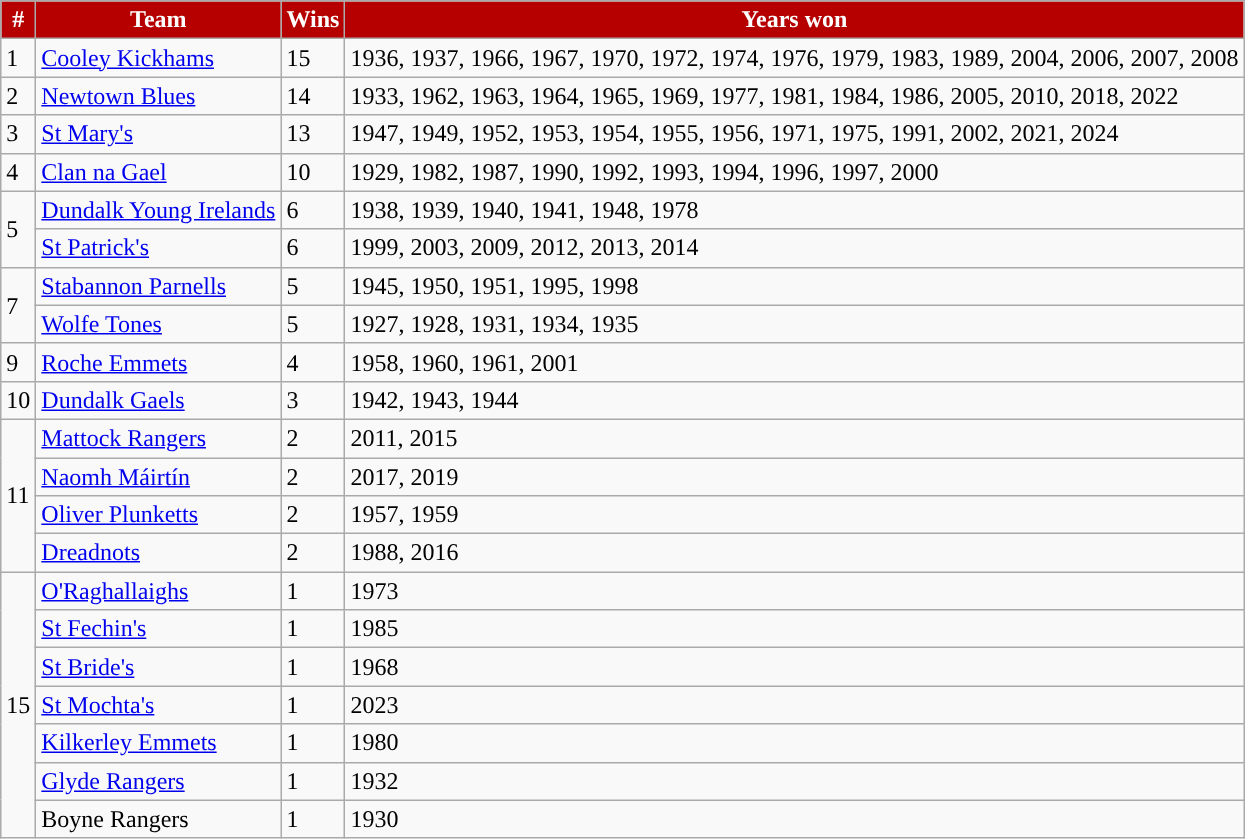<table class="wikitable">
<tr>
<th style="background:#B60000;color:white">#</th>
<th style="background:#B60000;color:white">Team</th>
<th style="background:#B60000;color:white">Wins</th>
<th style="background:#B60000;color:white">Years won</th>
</tr>
<tr>
<td>1</td>
<td><a href='#'>Cooley Kickhams</a></td>
<td>15</td>
<td>1936, 1937, 1966, 1967, 1970, 1972, 1974, 1976, 1979, 1983, 1989, 2004, 2006, 2007, 2008</td>
</tr>
<tr>
<td>2</td>
<td><a href='#'>Newtown Blues</a></td>
<td>14</td>
<td>1933, 1962, 1963, 1964, 1965, 1969, 1977, 1981, 1984, 1986, 2005, 2010, 2018, 2022</td>
</tr>
<tr>
<td>3</td>
<td><a href='#'>St Mary's</a></td>
<td>13</td>
<td>1947, 1949, 1952, 1953, 1954, 1955, 1956, 1971, 1975, 1991, 2002, 2021, 2024</td>
</tr>
<tr>
<td>4</td>
<td><a href='#'>Clan na Gael</a></td>
<td>10</td>
<td>1929, 1982, 1987, 1990, 1992, 1993, 1994, 1996, 1997, 2000</td>
</tr>
<tr>
<td 5 rowspan=2>5</td>
<td><a href='#'>Dundalk Young Irelands</a></td>
<td>6</td>
<td>1938, 1939, 1940, 1941, 1948, 1978</td>
</tr>
<tr>
<td><a href='#'>St Patrick's</a></td>
<td>6</td>
<td>1999, 2003, 2009, 2012, 2013, 2014</td>
</tr>
<tr>
<td 7 rowspan=2>7</td>
<td><a href='#'>Stabannon Parnells</a></td>
<td>5</td>
<td>1945, 1950, 1951, 1995, 1998</td>
</tr>
<tr>
<td><a href='#'>Wolfe Tones</a></td>
<td>5</td>
<td>1927, 1928, 1931, 1934, 1935</td>
</tr>
<tr>
<td>9</td>
<td><a href='#'>Roche Emmets</a></td>
<td>4</td>
<td>1958, 1960, 1961, 2001</td>
</tr>
<tr>
<td>10</td>
<td><a href='#'>Dundalk Gaels</a></td>
<td>3</td>
<td>1942, 1943, 1944</td>
</tr>
<tr>
<td 11 rowspan=4>11</td>
<td><a href='#'>Mattock Rangers</a></td>
<td>2</td>
<td>2011, 2015</td>
</tr>
<tr>
<td><a href='#'>Naomh Máirtín</a></td>
<td>2</td>
<td>2017, 2019</td>
</tr>
<tr>
<td><a href='#'>Oliver Plunketts</a></td>
<td>2</td>
<td>1957, 1959</td>
</tr>
<tr>
<td><a href='#'>Dreadnots</a></td>
<td>2</td>
<td>1988, 2016</td>
</tr>
<tr>
<td 14 rowspan=7>15</td>
<td><a href='#'>O'Raghallaighs</a></td>
<td>1</td>
<td>1973</td>
</tr>
<tr>
<td><a href='#'>St Fechin's</a></td>
<td>1</td>
<td>1985</td>
</tr>
<tr>
<td><a href='#'>St Bride's</a></td>
<td>1</td>
<td>1968</td>
</tr>
<tr>
<td><a href='#'>St Mochta's</a></td>
<td>1</td>
<td>2023</td>
</tr>
<tr>
<td><a href='#'>Kilkerley Emmets</a></td>
<td>1</td>
<td>1980</td>
</tr>
<tr>
<td><a href='#'>Glyde Rangers</a></td>
<td>1</td>
<td>1932</td>
</tr>
<tr>
<td>Boyne Rangers</td>
<td>1</td>
<td>1930</td>
</tr>
</table>
